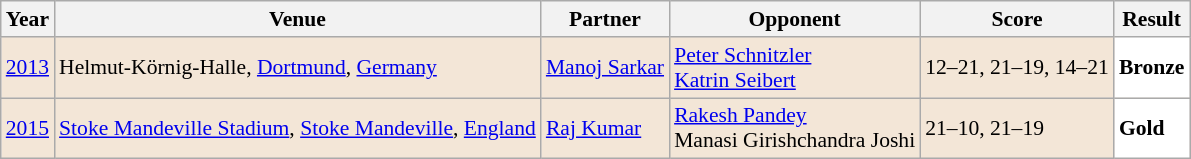<table class="sortable wikitable" style="font-size: 90%;">
<tr>
<th>Year</th>
<th>Venue</th>
<th>Partner</th>
<th>Opponent</th>
<th>Score</th>
<th>Result</th>
</tr>
<tr style="background:#F3E6D7">
<td align="center"><a href='#'>2013</a></td>
<td align="left">Helmut-Körnig-Halle, <a href='#'>Dortmund</a>, <a href='#'>Germany</a></td>
<td align="left"> <a href='#'>Manoj Sarkar</a></td>
<td align="left"> <a href='#'>Peter Schnitzler</a> <br>  <a href='#'>Katrin Seibert</a></td>
<td align="left">12–21, 21–19, 14–21</td>
<td style="text-align:left; background:white"> <strong>Bronze</strong></td>
</tr>
<tr style="background:#F3E6D7">
<td align="center"><a href='#'>2015</a></td>
<td align="left"><a href='#'>Stoke Mandeville Stadium</a>, <a href='#'>Stoke Mandeville</a>, <a href='#'>England</a></td>
<td align="left"> <a href='#'>Raj Kumar</a></td>
<td align="left"> <a href='#'>Rakesh Pandey</a> <br>  Manasi Girishchandra Joshi</td>
<td align="left">21–10, 21–19</td>
<td style="text-align:left; background:white"> <strong>Gold</strong></td>
</tr>
</table>
